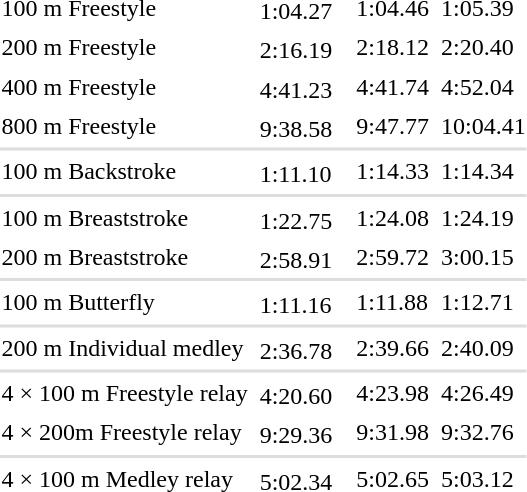<table>
<tr>
<td>100 m Freestyle</td>
<td></td>
<td>1:04.27  <sup></sup></td>
<td></td>
<td>1:04.46</td>
<td></td>
<td>1:05.39</td>
</tr>
<tr>
<td>200 m Freestyle</td>
<td></td>
<td>2:16.19  <sup></sup></td>
<td></td>
<td>2:18.12</td>
<td></td>
<td>2:20.40</td>
</tr>
<tr>
<td>400 m Freestyle</td>
<td></td>
<td>4:41.23  <sup></sup></td>
<td></td>
<td>4:41.74</td>
<td></td>
<td>4:52.04</td>
</tr>
<tr>
<td>800 m Freestyle</td>
<td></td>
<td>9:38.58  <sup></sup></td>
<td></td>
<td>9:47.77</td>
<td></td>
<td>10:04.41</td>
</tr>
<tr bgcolor=#ddd>
<td colspan=7></td>
</tr>
<tr>
<td>100 m Backstroke</td>
<td></td>
<td>1:11.10  <sup></sup></td>
<td></td>
<td>1:14.33</td>
<td></td>
<td>1:14.34</td>
</tr>
<tr bgcolor=#ddd>
<td colspan=7></td>
</tr>
<tr>
<td>100 m Breaststroke</td>
<td></td>
<td>1:22.75  <sup></sup></td>
<td></td>
<td>1:24.08</td>
<td></td>
<td>1:24.19</td>
</tr>
<tr>
<td>200 m Breaststroke</td>
<td></td>
<td>2:58.91  <sup></sup></td>
<td></td>
<td>2:59.72</td>
<td></td>
<td>3:00.15</td>
</tr>
<tr bgcolor=#ddd>
<td colspan=7></td>
</tr>
<tr>
<td>100 m Butterfly</td>
<td></td>
<td>1:11.16  <sup></sup></td>
<td></td>
<td>1:11.88</td>
<td></td>
<td>1:12.71</td>
</tr>
<tr bgcolor=#ddd>
<td colspan=7></td>
</tr>
<tr>
<td>200 m Individual medley</td>
<td></td>
<td>2:36.78  <sup></sup></td>
<td></td>
<td>2:39.66</td>
<td></td>
<td>2:40.09</td>
</tr>
<tr bgcolor=#ddd>
<td colspan=7></td>
</tr>
<tr>
<td>4 × 100 m Freestyle relay</td>
<td></td>
<td>4:20.60  <sup></sup></td>
<td></td>
<td>4:23.98</td>
<td></td>
<td>4:26.49</td>
</tr>
<tr>
<td>4 × 200m Freestyle relay</td>
<td></td>
<td>9:29.36  <sup></sup></td>
<td></td>
<td>9:31.98</td>
<td></td>
<td>9:32.76</td>
</tr>
<tr bgcolor=#ddd>
<td colspan=7></td>
</tr>
<tr>
<td>4 × 100 m Medley relay</td>
<td></td>
<td>5:02.34  <sup></sup></td>
<td></td>
<td>5:02.65</td>
<td></td>
<td>5:03.12</td>
</tr>
</table>
